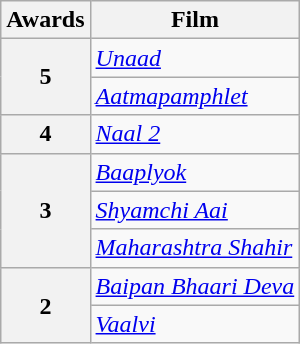<table class="wikitable" style="display:inline-table;">
<tr>
<th>Awards</th>
<th>Film</th>
</tr>
<tr>
<th rowspan="2">5</th>
<td><em><a href='#'>Unaad</a></em></td>
</tr>
<tr>
<td><em><a href='#'>Aatmapamphlet</a></em></td>
</tr>
<tr>
<th>4</th>
<td><em><a href='#'>Naal 2</a></em></td>
</tr>
<tr>
<th rowspan="3">3</th>
<td><em><a href='#'>Baaplyok</a></em></td>
</tr>
<tr>
<td><em><a href='#'>Shyamchi Aai</a></em></td>
</tr>
<tr>
<td><em><a href='#'>Maharashtra Shahir</a></em></td>
</tr>
<tr>
<th rowspan="2">2</th>
<td><em><a href='#'>Baipan Bhaari Deva</a></em></td>
</tr>
<tr>
<td><em><a href='#'>Vaalvi</a></em></td>
</tr>
</table>
